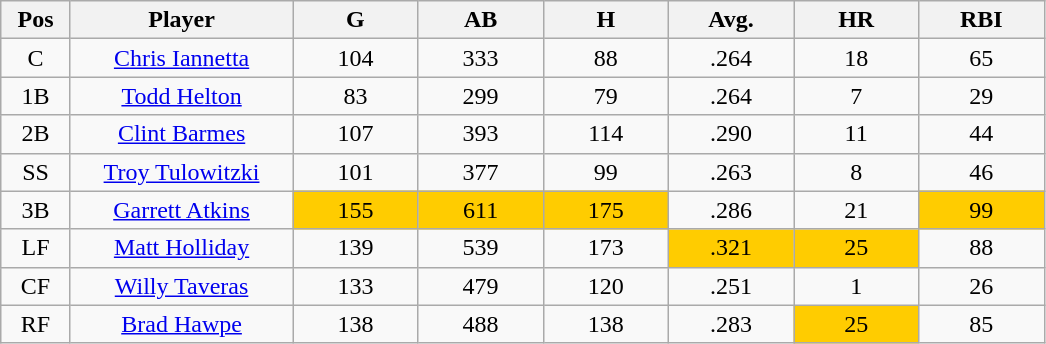<table class="wikitable sortable">
<tr>
<th bgcolor="#DDDDFF" width="5%">Pos</th>
<th bgcolor="#DDDDFF" width="16%">Player</th>
<th bgcolor="#DDDDFF" width="9%">G</th>
<th bgcolor="#DDDDFF" width="9%">AB</th>
<th bgcolor="#DDDDFF" width="9%">H</th>
<th bgcolor="#DDDDFF" width="9%">Avg.</th>
<th bgcolor="#DDDDFF" width="9%">HR</th>
<th bgcolor="#DDDDFF" width="9%">RBI</th>
</tr>
<tr align="center">
<td>C</td>
<td><a href='#'>Chris Iannetta</a></td>
<td>104</td>
<td>333</td>
<td>88</td>
<td>.264</td>
<td>18</td>
<td>65</td>
</tr>
<tr align="center">
<td>1B</td>
<td><a href='#'>Todd Helton</a></td>
<td>83</td>
<td>299</td>
<td>79</td>
<td>.264</td>
<td>7</td>
<td>29</td>
</tr>
<tr align="center">
<td>2B</td>
<td><a href='#'>Clint Barmes</a></td>
<td>107</td>
<td>393</td>
<td>114</td>
<td>.290</td>
<td>11</td>
<td>44</td>
</tr>
<tr align="center">
<td>SS</td>
<td><a href='#'>Troy Tulowitzki</a></td>
<td>101</td>
<td>377</td>
<td>99</td>
<td>.263</td>
<td>8</td>
<td>46</td>
</tr>
<tr align="center">
<td>3B</td>
<td><a href='#'>Garrett Atkins</a></td>
<td bgcolor="#FFCC00">155</td>
<td bgcolor="#FFCC00">611</td>
<td bgcolor="#FFCC00">175</td>
<td>.286</td>
<td>21</td>
<td bgcolor="#FFCC00">99</td>
</tr>
<tr align="center">
<td>LF</td>
<td><a href='#'>Matt Holliday</a></td>
<td>139</td>
<td>539</td>
<td>173</td>
<td bgcolor="#FFCC00">.321</td>
<td bgcolor="#FFCC00">25</td>
<td>88</td>
</tr>
<tr align="center">
<td>CF</td>
<td><a href='#'>Willy Taveras</a></td>
<td>133</td>
<td>479</td>
<td>120</td>
<td>.251</td>
<td>1</td>
<td>26</td>
</tr>
<tr align="center">
<td>RF</td>
<td><a href='#'>Brad Hawpe</a></td>
<td>138</td>
<td>488</td>
<td>138</td>
<td>.283</td>
<td bgcolor="#FFCC00">25</td>
<td>85</td>
</tr>
</table>
